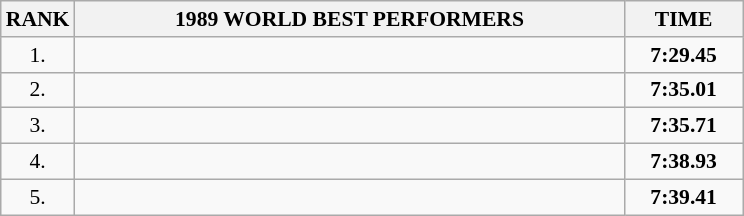<table class="wikitable" style="border-collapse: collapse; font-size: 90%;">
<tr>
<th>RANK</th>
<th align="center" style="width: 25em">1989 WORLD BEST PERFORMERS</th>
<th align="center" style="width: 5em">TIME</th>
</tr>
<tr>
<td align="center">1.</td>
<td></td>
<td align="center"><strong>7:29.45</strong></td>
</tr>
<tr>
<td align="center">2.</td>
<td></td>
<td align="center"><strong>7:35.01</strong></td>
</tr>
<tr>
<td align="center">3.</td>
<td></td>
<td align="center"><strong>7:35.71</strong></td>
</tr>
<tr>
<td align="center">4.</td>
<td></td>
<td align="center"><strong>7:38.93</strong></td>
</tr>
<tr>
<td align="center">5.</td>
<td></td>
<td align="center"><strong>7:39.41</strong></td>
</tr>
</table>
